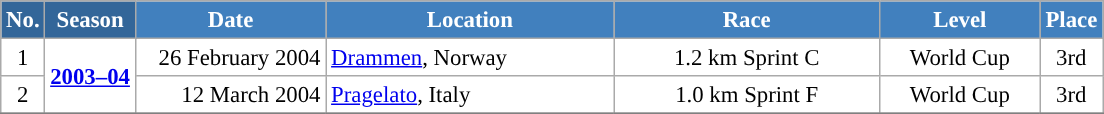<table class="wikitable sortable" style="font-size:95%; text-align:center; border:grey solid 1px; border-collapse:collapse; background:#ffffff;">
<tr style="background:#efefef;">
<th style="background-color:#369; color:white;">No.</th>
<th style="background-color:#369; color:white;">Season</th>
<th style="background-color:#4180be; color:white; width:120px;">Date</th>
<th style="background-color:#4180be; color:white; width:185px;">Location</th>
<th style="background-color:#4180be; color:white; width:170px;">Race</th>
<th style="background-color:#4180be; color:white; width:100px;">Level</th>
<th style="background-color:#4180be; color:white;">Place</th>
</tr>
<tr>
<td align=center>1</td>
<td rowspan=2 align=center><strong><a href='#'>2003–04</a></strong></td>
<td align=right>26 February 2004</td>
<td align=left> <a href='#'>Drammen</a>, Norway</td>
<td>1.2 km Sprint C</td>
<td>World Cup</td>
<td>3rd</td>
</tr>
<tr>
<td align=center>2</td>
<td align=right>12 March 2004</td>
<td align=left> <a href='#'>Pragelato</a>, Italy</td>
<td>1.0 km Sprint F</td>
<td>World Cup</td>
<td>3rd</td>
</tr>
<tr>
</tr>
</table>
